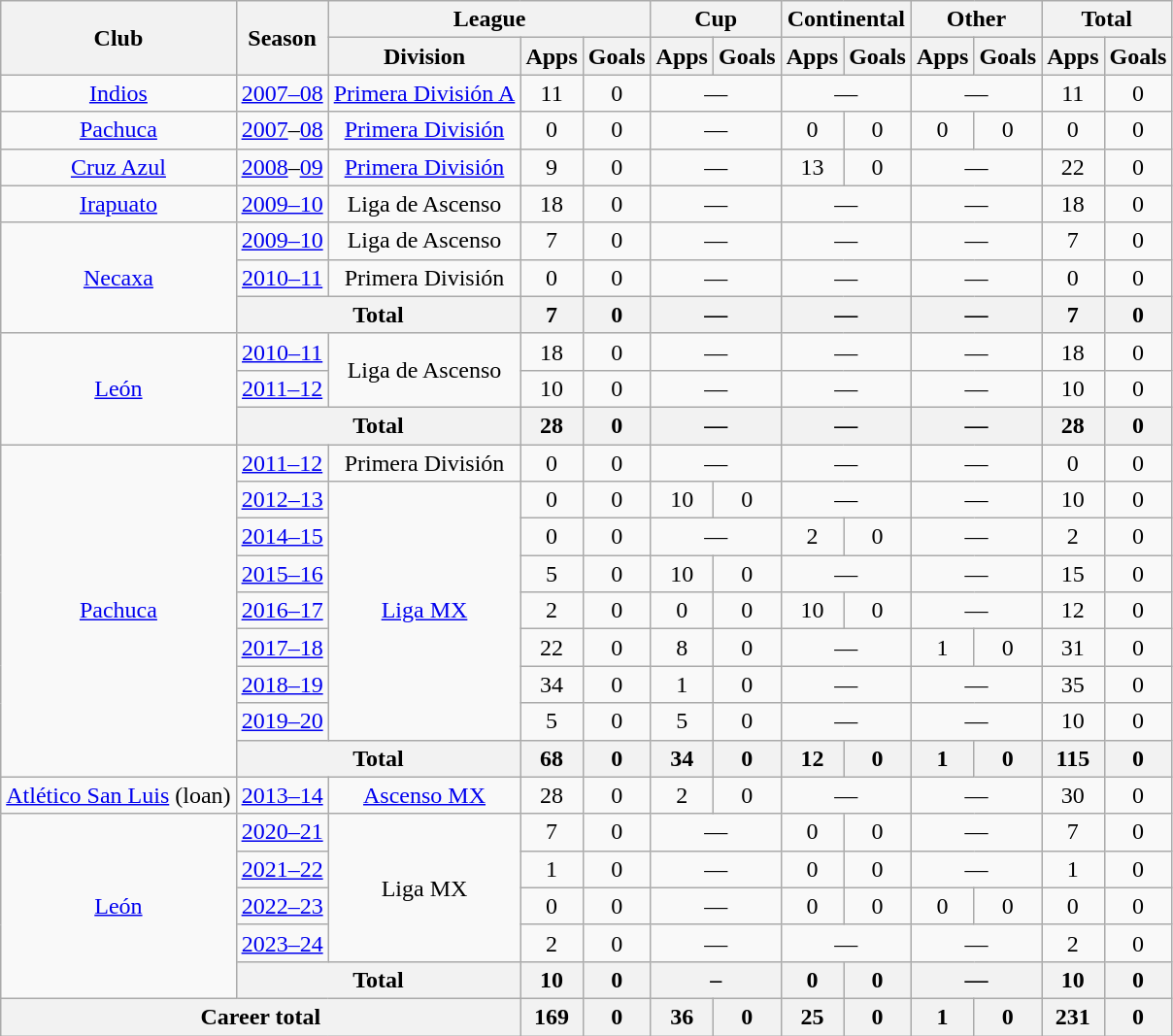<table class="wikitable" style="text-align: center">
<tr>
<th rowspan="2">Club</th>
<th rowspan="2">Season</th>
<th colspan="3">League</th>
<th colspan="2">Cup</th>
<th colspan="2">Continental</th>
<th colspan="2">Other</th>
<th colspan="2">Total</th>
</tr>
<tr>
<th>Division</th>
<th>Apps</th>
<th>Goals</th>
<th>Apps</th>
<th>Goals</th>
<th>Apps</th>
<th>Goals</th>
<th>Apps</th>
<th>Goals</th>
<th>Apps</th>
<th>Goals</th>
</tr>
<tr>
<td><a href='#'>Indios</a></td>
<td><a href='#'>2007–08</a></td>
<td><a href='#'>Primera División A</a></td>
<td>11</td>
<td>0</td>
<td colspan="2">—</td>
<td colspan="2">—</td>
<td colspan="2">—</td>
<td>11</td>
<td>0</td>
</tr>
<tr>
<td><a href='#'>Pachuca</a></td>
<td><a href='#'>2007</a>–<a href='#'>08</a></td>
<td><a href='#'>Primera División</a></td>
<td>0</td>
<td>0</td>
<td colspan="2">—</td>
<td>0</td>
<td>0</td>
<td>0</td>
<td>0</td>
<td>0</td>
<td>0</td>
</tr>
<tr>
<td><a href='#'>Cruz Azul</a></td>
<td><a href='#'>2008</a>–<a href='#'>09</a></td>
<td><a href='#'>Primera División</a></td>
<td>9</td>
<td>0</td>
<td colspan="2">—</td>
<td>13</td>
<td>0</td>
<td colspan="2">—</td>
<td>22</td>
<td>0</td>
</tr>
<tr>
<td><a href='#'>Irapuato</a></td>
<td><a href='#'>2009–10</a></td>
<td>Liga de Ascenso</td>
<td>18</td>
<td>0</td>
<td colspan="2">—</td>
<td colspan="2">—</td>
<td colspan="2">—</td>
<td>18</td>
<td>0</td>
</tr>
<tr>
<td rowspan="3"><a href='#'>Necaxa</a></td>
<td><a href='#'>2009–10</a></td>
<td>Liga de Ascenso</td>
<td>7</td>
<td>0</td>
<td colspan="2">—</td>
<td colspan="2">—</td>
<td colspan="2">—</td>
<td>7</td>
<td>0</td>
</tr>
<tr>
<td><a href='#'>2010–11</a></td>
<td>Primera División</td>
<td>0</td>
<td>0</td>
<td colspan="2">—</td>
<td colspan="2">—</td>
<td colspan="2">—</td>
<td>0</td>
<td>0</td>
</tr>
<tr>
<th colspan="2">Total</th>
<th>7</th>
<th>0</th>
<th colspan="2">—</th>
<th colspan="2">—</th>
<th colspan="2">—</th>
<th>7</th>
<th>0</th>
</tr>
<tr>
<td rowspan="3"><a href='#'>León</a></td>
<td><a href='#'>2010–11</a></td>
<td rowspan="2">Liga de Ascenso</td>
<td>18</td>
<td>0</td>
<td colspan="2">—</td>
<td colspan="2">—</td>
<td colspan="2">—</td>
<td>18</td>
<td>0</td>
</tr>
<tr>
<td><a href='#'>2011–12</a></td>
<td>10</td>
<td>0</td>
<td colspan="2">—</td>
<td colspan="2">—</td>
<td colspan="2">—</td>
<td>10</td>
<td>0</td>
</tr>
<tr>
<th colspan="2">Total</th>
<th>28</th>
<th>0</th>
<th colspan="2">—</th>
<th colspan="2">—</th>
<th colspan="2">—</th>
<th>28</th>
<th>0</th>
</tr>
<tr>
<td rowspan="9"><a href='#'>Pachuca</a></td>
<td><a href='#'>2011–12</a></td>
<td>Primera División</td>
<td>0</td>
<td>0</td>
<td colspan="2">—</td>
<td colspan="2">—</td>
<td colspan="2">—</td>
<td>0</td>
<td>0</td>
</tr>
<tr>
<td><a href='#'>2012–13</a></td>
<td rowspan="7"><a href='#'>Liga MX</a></td>
<td>0</td>
<td>0</td>
<td>10</td>
<td>0</td>
<td colspan="2">—</td>
<td colspan="2">—</td>
<td>10</td>
<td>0</td>
</tr>
<tr>
<td><a href='#'>2014–15</a></td>
<td>0</td>
<td>0</td>
<td colspan="2">—</td>
<td>2</td>
<td>0</td>
<td colspan="2">—</td>
<td>2</td>
<td>0</td>
</tr>
<tr>
<td><a href='#'>2015–16</a></td>
<td>5</td>
<td>0</td>
<td>10</td>
<td>0</td>
<td colspan="2">—</td>
<td colspan="2">—</td>
<td>15</td>
<td>0</td>
</tr>
<tr>
<td><a href='#'>2016–17</a></td>
<td>2</td>
<td>0</td>
<td>0</td>
<td>0</td>
<td>10</td>
<td>0</td>
<td colspan="2">—</td>
<td>12</td>
<td>0</td>
</tr>
<tr>
<td><a href='#'>2017–18</a></td>
<td>22</td>
<td>0</td>
<td>8</td>
<td>0</td>
<td colspan="2">—</td>
<td>1</td>
<td>0</td>
<td>31</td>
<td>0</td>
</tr>
<tr>
<td><a href='#'>2018–19</a></td>
<td>34</td>
<td>0</td>
<td>1</td>
<td>0</td>
<td colspan="2">—</td>
<td colspan="2">—</td>
<td>35</td>
<td>0</td>
</tr>
<tr>
<td><a href='#'>2019–20</a></td>
<td>5</td>
<td>0</td>
<td>5</td>
<td>0</td>
<td colspan="2">—</td>
<td colspan="2">—</td>
<td>10</td>
<td>0</td>
</tr>
<tr>
<th colspan="2">Total</th>
<th>68</th>
<th>0</th>
<th>34</th>
<th>0</th>
<th>12</th>
<th>0</th>
<th>1</th>
<th>0</th>
<th>115</th>
<th>0</th>
</tr>
<tr>
<td><a href='#'>Atlético San Luis</a> (loan)</td>
<td><a href='#'>2013–14</a></td>
<td><a href='#'>Ascenso MX</a></td>
<td>28</td>
<td>0</td>
<td>2</td>
<td>0</td>
<td colspan="2">—</td>
<td colspan="2">—</td>
<td>30</td>
<td>0</td>
</tr>
<tr>
<td rowspan="5"><a href='#'>León</a></td>
<td><a href='#'>2020–21</a></td>
<td rowspan="4">Liga MX</td>
<td>7</td>
<td>0</td>
<td colspan="2">—</td>
<td>0</td>
<td>0</td>
<td colspan="2">—</td>
<td>7</td>
<td>0</td>
</tr>
<tr>
<td><a href='#'>2021–22</a></td>
<td>1</td>
<td>0</td>
<td colspan="2">—</td>
<td>0</td>
<td>0</td>
<td colspan="2">—</td>
<td>1</td>
<td>0</td>
</tr>
<tr>
<td><a href='#'>2022–23</a></td>
<td>0</td>
<td>0</td>
<td colspan="2">—</td>
<td>0</td>
<td>0</td>
<td>0</td>
<td>0</td>
<td>0</td>
<td>0</td>
</tr>
<tr>
<td><a href='#'>2023–24</a></td>
<td>2</td>
<td>0</td>
<td colspan="2">—</td>
<td colspan="2">—</td>
<td colspan="2">—</td>
<td>2</td>
<td>0</td>
</tr>
<tr>
<th colspan="2">Total</th>
<th>10</th>
<th>0</th>
<th colspan="2">–</th>
<th>0</th>
<th>0</th>
<th colspan="2">—</th>
<th>10</th>
<th>0</th>
</tr>
<tr>
<th colspan="3">Career total</th>
<th>169</th>
<th>0</th>
<th>36</th>
<th>0</th>
<th>25</th>
<th>0</th>
<th>1</th>
<th>0</th>
<th>231</th>
<th>0</th>
</tr>
</table>
